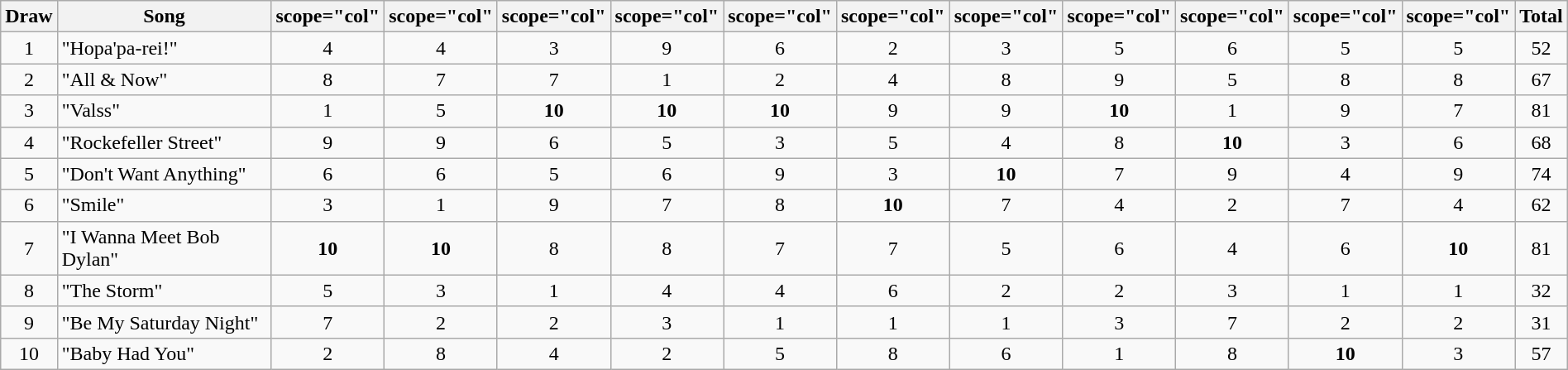<table class="wikitable collapsible" style="margin: 1em auto 1em auto; text-align:center;">
<tr>
<th>Draw</th>
<th>Song</th>
<th>scope="col" </th>
<th>scope="col" </th>
<th>scope="col" </th>
<th>scope="col" </th>
<th>scope="col" </th>
<th>scope="col" </th>
<th>scope="col" </th>
<th>scope="col" </th>
<th>scope="col" </th>
<th>scope="col" </th>
<th>scope="col" </th>
<th>Total</th>
</tr>
<tr>
<td>1</td>
<td align="left">"Hopa'pa-rei!"</td>
<td>4</td>
<td>4</td>
<td>3</td>
<td>9</td>
<td>6</td>
<td>2</td>
<td>3</td>
<td>5</td>
<td>6</td>
<td>5</td>
<td>5</td>
<td>52</td>
</tr>
<tr>
<td>2</td>
<td align="left">"All & Now"</td>
<td>8</td>
<td>7</td>
<td>7</td>
<td>1</td>
<td>2</td>
<td>4</td>
<td>8</td>
<td>9</td>
<td>5</td>
<td>8</td>
<td>8</td>
<td>67</td>
</tr>
<tr>
<td>3</td>
<td align="left">"Valss"</td>
<td>1</td>
<td>5</td>
<td><strong>10</strong></td>
<td><strong>10</strong></td>
<td><strong>10</strong></td>
<td>9</td>
<td>9</td>
<td><strong>10</strong></td>
<td>1</td>
<td>9</td>
<td>7</td>
<td>81</td>
</tr>
<tr>
<td>4</td>
<td align="left">"Rockefeller Street"</td>
<td>9</td>
<td>9</td>
<td>6</td>
<td>5</td>
<td>3</td>
<td>5</td>
<td>4</td>
<td>8</td>
<td><strong>10</strong></td>
<td>3</td>
<td>6</td>
<td>68</td>
</tr>
<tr>
<td>5</td>
<td align="left">"Don't Want Anything"</td>
<td>6</td>
<td>6</td>
<td>5</td>
<td>6</td>
<td>9</td>
<td>3</td>
<td><strong>10</strong></td>
<td>7</td>
<td>9</td>
<td>4</td>
<td>9</td>
<td>74</td>
</tr>
<tr>
<td>6</td>
<td align="left">"Smile"</td>
<td>3</td>
<td>1</td>
<td>9</td>
<td>7</td>
<td>8</td>
<td><strong>10</strong></td>
<td>7</td>
<td>4</td>
<td>2</td>
<td>7</td>
<td>4</td>
<td>62</td>
</tr>
<tr>
<td>7</td>
<td align="left">"I Wanna Meet Bob Dylan"</td>
<td><strong>10</strong></td>
<td><strong>10</strong></td>
<td>8</td>
<td>8</td>
<td>7</td>
<td>7</td>
<td>5</td>
<td>6</td>
<td>4</td>
<td>6</td>
<td><strong>10</strong></td>
<td>81</td>
</tr>
<tr>
<td>8</td>
<td align="left">"The Storm"</td>
<td>5</td>
<td>3</td>
<td>1</td>
<td>4</td>
<td>4</td>
<td>6</td>
<td>2</td>
<td>2</td>
<td>3</td>
<td>1</td>
<td>1</td>
<td>32</td>
</tr>
<tr>
<td>9</td>
<td align="left">"Be My Saturday Night"</td>
<td>7</td>
<td>2</td>
<td>2</td>
<td>3</td>
<td>1</td>
<td>1</td>
<td>1</td>
<td>3</td>
<td>7</td>
<td>2</td>
<td>2</td>
<td>31</td>
</tr>
<tr>
<td>10</td>
<td align="left">"Baby Had You"</td>
<td>2</td>
<td>8</td>
<td>4</td>
<td>2</td>
<td>5</td>
<td>8</td>
<td>6</td>
<td>1</td>
<td>8</td>
<td><strong>10</strong></td>
<td>3</td>
<td>57</td>
</tr>
</table>
